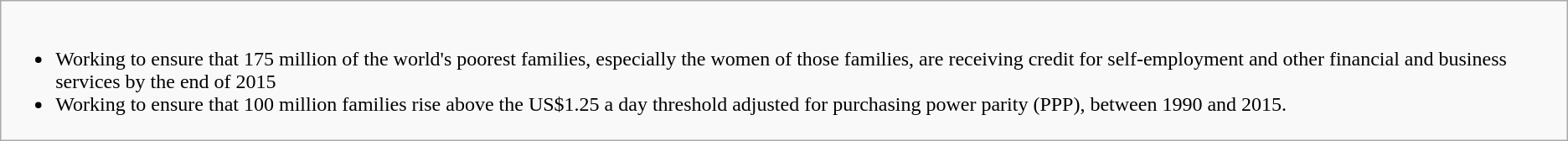<table class="wikitable" border="1">
<tr>
<td><br><ul><li>Working to ensure that 175 million of the world's poorest families, especially the women of those families, are receiving credit for self-employment and other financial and business services by the end of 2015</li><li>Working to ensure that 100 million families rise above the US$1.25 a day threshold adjusted for purchasing power parity (PPP), between 1990 and 2015.</li></ul></td>
</tr>
</table>
